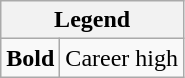<table class="wikitable mw-collapsible mw-collapsed">
<tr>
<th colspan="2">Legend</th>
</tr>
<tr>
<td><strong>Bold</strong></td>
<td>Career high</td>
</tr>
</table>
